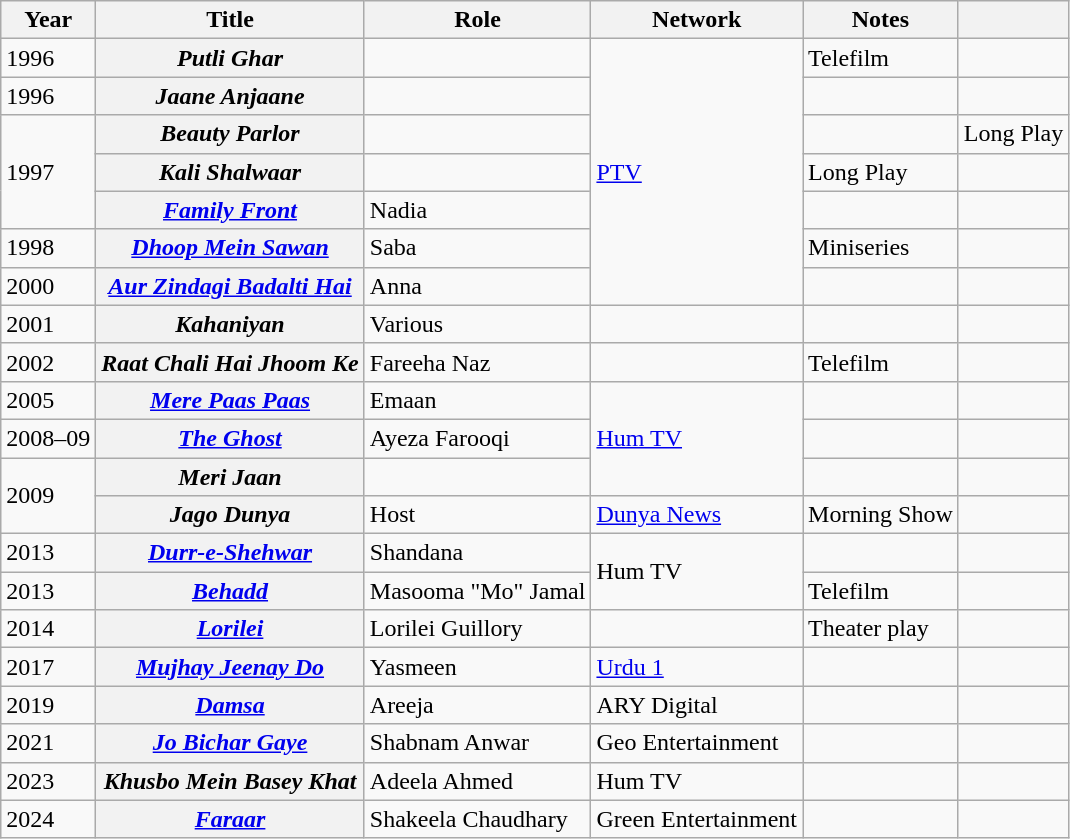<table class="wikitable sortable plainrowheaders">
<tr style="text-align:center;">
<th scope="col">Year</th>
<th scope="col">Title</th>
<th scope="col">Role</th>
<th scope="col">Network</th>
<th class="unsortable" scope="col">Notes</th>
<th></th>
</tr>
<tr>
<td>1996</td>
<th scope="row"><em>Putli Ghar</em></th>
<td></td>
<td rowspan="7"><a href='#'>PTV</a></td>
<td>Telefilm</td>
<td></td>
</tr>
<tr>
<td>1996</td>
<th scope="row"><em>Jaane Anjaane</em></th>
<td></td>
<td></td>
<td></td>
</tr>
<tr>
<td rowspan="3">1997</td>
<th scope="row"><em>Beauty Parlor</em></th>
<td></td>
<td></td>
<td>Long Play</td>
</tr>
<tr>
<th scope="row"><em>Kali Shalwaar</em></th>
<td></td>
<td>Long Play</td>
<td></td>
</tr>
<tr>
<th scope="row"><em><a href='#'>Family Front</a></em></th>
<td>Nadia</td>
<td></td>
<td></td>
</tr>
<tr>
<td>1998</td>
<th scope="row"><em><a href='#'>Dhoop Mein Sawan</a></em></th>
<td>Saba</td>
<td>Miniseries</td>
<td></td>
</tr>
<tr>
<td>2000</td>
<th scope="row"><em><a href='#'>Aur Zindagi Badalti Hai</a></em></th>
<td>Anna</td>
<td></td>
<td></td>
</tr>
<tr>
<td>2001</td>
<th scope="row"><em>Kahaniyan</em></th>
<td>Various</td>
<td></td>
<td></td>
</tr>
<tr>
<td>2002</td>
<th scope="row"><em>Raat Chali Hai Jhoom Ke</em></th>
<td>Fareeha Naz</td>
<td></td>
<td>Telefilm</td>
<td></td>
</tr>
<tr>
<td>2005</td>
<th scope="row"><em><a href='#'>Mere Paas Paas</a></em></th>
<td>Emaan</td>
<td rowspan="3"><a href='#'>Hum TV</a></td>
<td></td>
<td></td>
</tr>
<tr>
<td>2008–09</td>
<th scope="row"><em><a href='#'>The Ghost</a></em></th>
<td>Ayeza Farooqi</td>
<td></td>
<td></td>
</tr>
<tr>
<td rowspan="2">2009</td>
<th scope="row"><em>Meri Jaan</em></th>
<td></td>
<td></td>
<td></td>
</tr>
<tr>
<th scope="row"><em>Jago Dunya</em></th>
<td>Host</td>
<td><a href='#'>Dunya News</a></td>
<td>Morning Show</td>
<td></td>
</tr>
<tr>
<td>2013</td>
<th scope="row"><em><a href='#'>Durr-e-Shehwar</a></em></th>
<td>Shandana</td>
<td rowspan="2">Hum TV</td>
<td></td>
<td></td>
</tr>
<tr>
<td>2013</td>
<th scope="row"><em><a href='#'>Behadd</a></em></th>
<td>Masooma "Mo" Jamal</td>
<td>Telefilm</td>
<td></td>
</tr>
<tr>
<td>2014</td>
<th scope="row"><em><a href='#'>Lorilei</a></em></th>
<td>Lorilei Guillory</td>
<td></td>
<td>Theater play</td>
<td><br></td>
</tr>
<tr>
<td>2017</td>
<th scope="row"><em><a href='#'>Mujhay Jeenay Do</a></em></th>
<td>Yasmeen</td>
<td><a href='#'>Urdu 1</a></td>
<td></td>
<td></td>
</tr>
<tr>
<td>2019</td>
<th scope="row"><em><a href='#'>Damsa</a></em></th>
<td>Areeja</td>
<td>ARY Digital</td>
<td></td>
<td></td>
</tr>
<tr>
<td>2021</td>
<th scope="row"><em><a href='#'>Jo Bichar Gaye</a></em></th>
<td>Shabnam Anwar</td>
<td>Geo Entertainment</td>
<td></td>
<td></td>
</tr>
<tr>
<td>2023</td>
<th scope="row"><em>Khusbo Mein Basey Khat</em></th>
<td>Adeela Ahmed</td>
<td>Hum TV</td>
<td></td>
<td></td>
</tr>
<tr>
<td>2024</td>
<th scope="row"><em><a href='#'>Faraar</a></em></th>
<td>Shakeela Chaudhary</td>
<td>Green Entertainment</td>
<td></td>
<td></td>
</tr>
</table>
